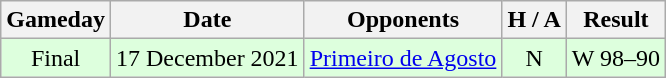<table class="wikitable" style="text-align:center">
<tr>
<th>Gameday</th>
<th>Date</th>
<th>Opponents</th>
<th>H / A</th>
<th>Result</th>
</tr>
<tr bgcolor="#dfd">
<td>Final</td>
<td>17 December 2021</td>
<td><a href='#'> Primeiro de Agosto</a></td>
<td>N</td>
<td>W 98–90</td>
</tr>
</table>
